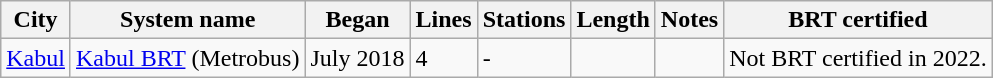<table class="wikitable">
<tr>
<th>City</th>
<th>System name</th>
<th>Began</th>
<th>Lines</th>
<th>Stations</th>
<th>Length</th>
<th>Notes</th>
<th>BRT certified</th>
</tr>
<tr>
<td><a href='#'>Kabul</a></td>
<td><a href='#'>Kabul BRT</a> (Metrobus)</td>
<td>July 2018</td>
<td>4</td>
<td>-</td>
<td></td>
<td></td>
<td>Not BRT certified in 2022.</td>
</tr>
</table>
